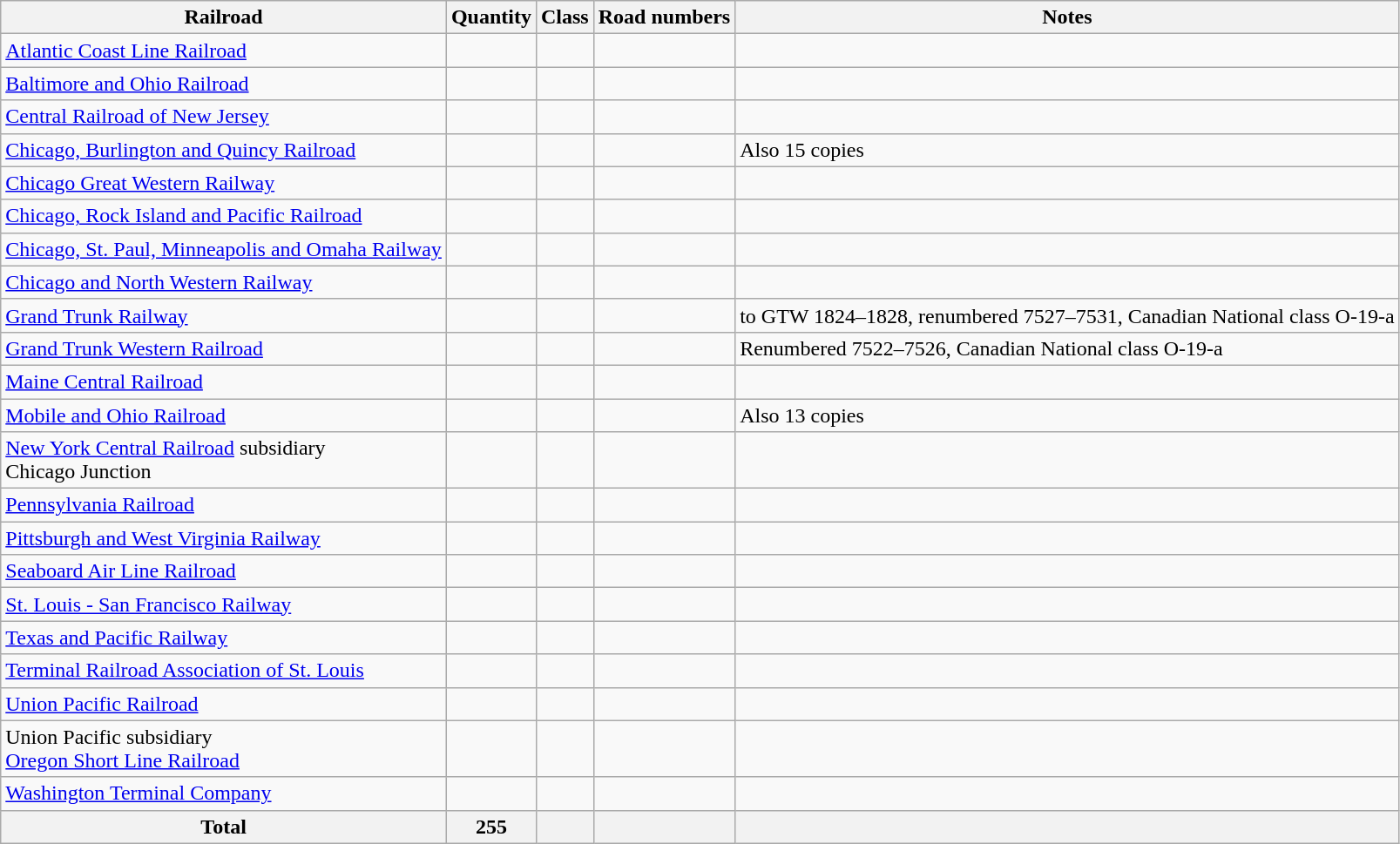<table class="wikitable">
<tr>
<th>Railroad</th>
<th>Quantity</th>
<th>Class</th>
<th>Road numbers</th>
<th>Notes</th>
</tr>
<tr>
<td><a href='#'>Atlantic Coast Line Railroad</a></td>
<td></td>
<td></td>
<td></td>
<td></td>
</tr>
<tr>
<td><a href='#'>Baltimore and Ohio Railroad</a></td>
<td></td>
<td></td>
<td></td>
<td></td>
</tr>
<tr>
<td><a href='#'>Central Railroad of New Jersey</a></td>
<td></td>
<td></td>
<td></td>
<td></td>
</tr>
<tr>
<td><a href='#'>Chicago, Burlington and Quincy Railroad</a></td>
<td></td>
<td></td>
<td></td>
<td>Also 15 copies</td>
</tr>
<tr>
<td><a href='#'>Chicago Great Western Railway</a></td>
<td></td>
<td></td>
<td></td>
<td></td>
</tr>
<tr>
<td><a href='#'>Chicago, Rock Island and Pacific Railroad</a></td>
<td></td>
<td></td>
<td></td>
<td></td>
</tr>
<tr>
<td><a href='#'>Chicago, St. Paul, Minneapolis and Omaha Railway</a></td>
<td></td>
<td></td>
<td></td>
<td></td>
</tr>
<tr>
<td><a href='#'>Chicago and North Western Railway</a></td>
<td></td>
<td></td>
<td></td>
<td></td>
</tr>
<tr>
<td><a href='#'>Grand Trunk Railway</a></td>
<td></td>
<td></td>
<td></td>
<td>to GTW 1824–1828, renumbered 7527–7531, Canadian National class O-19-a</td>
</tr>
<tr>
<td><a href='#'>Grand Trunk Western Railroad</a></td>
<td></td>
<td></td>
<td></td>
<td>Renumbered 7522–7526, Canadian National class O-19-a</td>
</tr>
<tr>
<td><a href='#'>Maine Central Railroad</a></td>
<td></td>
<td></td>
<td></td>
<td></td>
</tr>
<tr>
<td><a href='#'>Mobile and Ohio Railroad</a></td>
<td></td>
<td></td>
<td></td>
<td>Also 13 copies</td>
</tr>
<tr>
<td><a href='#'>New York Central Railroad</a> subsidiary<br>Chicago Junction</td>
<td></td>
<td></td>
<td></td>
<td></td>
</tr>
<tr>
<td><a href='#'>Pennsylvania Railroad</a></td>
<td></td>
<td></td>
<td></td>
<td></td>
</tr>
<tr>
<td><a href='#'>Pittsburgh and West Virginia Railway</a></td>
<td></td>
<td></td>
<td></td>
<td></td>
</tr>
<tr>
<td><a href='#'>Seaboard Air Line Railroad</a></td>
<td></td>
<td></td>
<td></td>
<td></td>
</tr>
<tr>
<td><a href='#'>St. Louis - San Francisco Railway</a></td>
<td></td>
<td></td>
<td></td>
<td></td>
</tr>
<tr>
<td><a href='#'>Texas and Pacific Railway</a></td>
<td></td>
<td></td>
<td></td>
<td></td>
</tr>
<tr>
<td><a href='#'>Terminal Railroad Association of St. Louis</a></td>
<td></td>
<td></td>
<td></td>
<td></td>
</tr>
<tr>
<td><a href='#'>Union Pacific Railroad</a></td>
<td></td>
<td></td>
<td></td>
<td></td>
</tr>
<tr>
<td>Union Pacific subsidiary<br><a href='#'>Oregon Short Line Railroad</a></td>
<td></td>
<td></td>
<td></td>
<td></td>
</tr>
<tr>
<td><a href='#'>Washington Terminal Company</a></td>
<td></td>
<td></td>
<td></td>
<td></td>
</tr>
<tr>
<th>Total</th>
<th>255</th>
<th></th>
<th></th>
<th></th>
</tr>
</table>
